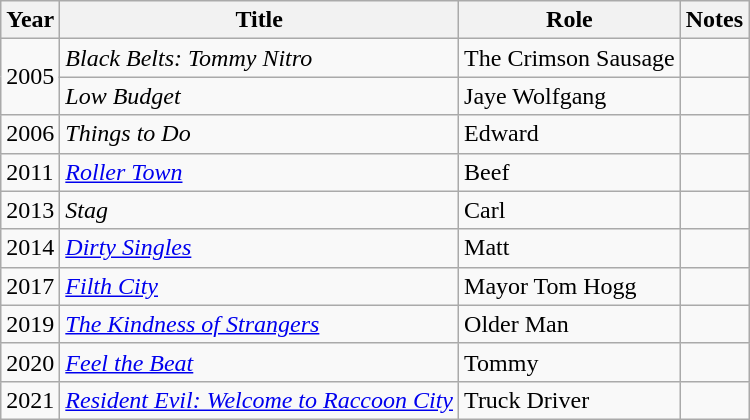<table class="wikitable sortable">
<tr>
<th>Year</th>
<th>Title</th>
<th>Role</th>
<th class="unsortable">Notes</th>
</tr>
<tr>
<td rowspan="2">2005</td>
<td><em>Black Belts: Tommy Nitro</em></td>
<td>The Crimson Sausage</td>
<td></td>
</tr>
<tr>
<td><em>Low Budget</em></td>
<td>Jaye Wolfgang</td>
<td></td>
</tr>
<tr>
<td>2006</td>
<td><em>Things to Do</em></td>
<td>Edward</td>
<td></td>
</tr>
<tr>
<td>2011</td>
<td><em><a href='#'>Roller Town</a></em></td>
<td>Beef</td>
<td></td>
</tr>
<tr>
<td>2013</td>
<td><em>Stag</em></td>
<td>Carl</td>
<td></td>
</tr>
<tr>
<td>2014</td>
<td><em><a href='#'>Dirty Singles</a></em></td>
<td>Matt</td>
<td></td>
</tr>
<tr>
<td>2017</td>
<td><em><a href='#'>Filth City</a></em></td>
<td>Mayor Tom Hogg</td>
<td></td>
</tr>
<tr>
<td>2019</td>
<td data-sort-value="Kindness of Strangers, The"><em><a href='#'>The Kindness of Strangers</a></em></td>
<td>Older Man</td>
<td></td>
</tr>
<tr>
<td>2020</td>
<td><em><a href='#'>Feel the Beat</a></em></td>
<td>Tommy</td>
<td></td>
</tr>
<tr>
<td>2021</td>
<td><em><a href='#'>Resident Evil: Welcome to Raccoon City</a></em></td>
<td>Truck Driver</td>
<td></td>
</tr>
</table>
